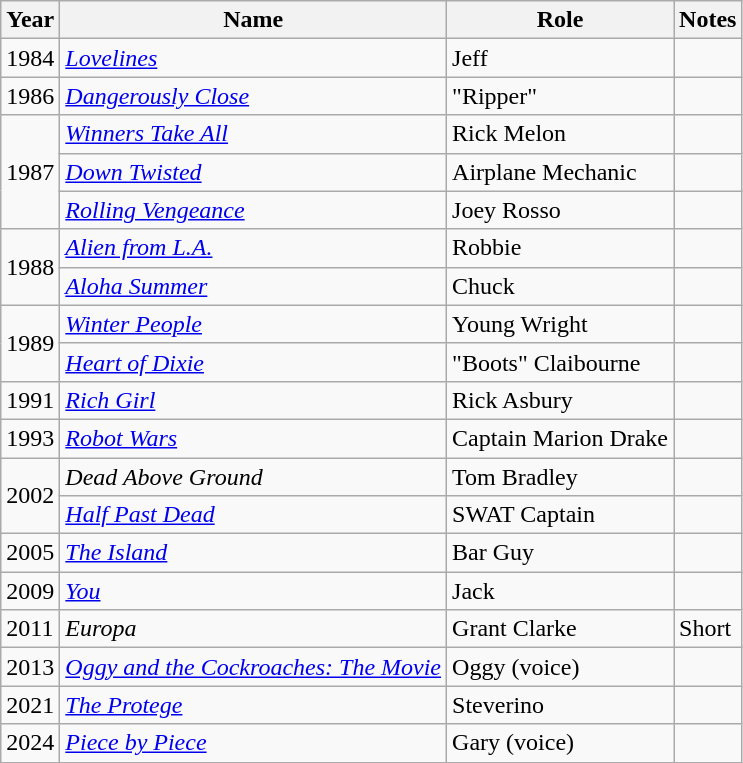<table class="wikitable sortable">
<tr>
<th>Year</th>
<th>Name</th>
<th>Role</th>
<th>Notes</th>
</tr>
<tr>
<td>1984</td>
<td><em><a href='#'>Lovelines</a></em></td>
<td>Jeff</td>
<td></td>
</tr>
<tr>
<td>1986</td>
<td><em><a href='#'>Dangerously Close</a></em></td>
<td>"Ripper"</td>
<td></td>
</tr>
<tr>
<td rowspan="3">1987</td>
<td><em><a href='#'>Winners Take All</a></em></td>
<td>Rick Melon</td>
<td></td>
</tr>
<tr>
<td><em><a href='#'>Down Twisted</a></em></td>
<td>Airplane Mechanic</td>
<td></td>
</tr>
<tr>
<td><em><a href='#'>Rolling Vengeance</a></em></td>
<td>Joey Rosso</td>
<td></td>
</tr>
<tr>
<td rowspan="2">1988</td>
<td><em><a href='#'>Alien from L.A.</a></em></td>
<td>Robbie</td>
<td></td>
</tr>
<tr>
<td><em><a href='#'>Aloha Summer</a></em></td>
<td>Chuck</td>
<td></td>
</tr>
<tr>
<td rowspan="2">1989</td>
<td><em><a href='#'>Winter People</a></em></td>
<td>Young Wright</td>
<td></td>
</tr>
<tr>
<td><em><a href='#'>Heart of Dixie</a></em></td>
<td>"Boots" Claibourne</td>
<td></td>
</tr>
<tr>
<td>1991</td>
<td><em><a href='#'>Rich Girl</a></em></td>
<td>Rick Asbury</td>
<td></td>
</tr>
<tr>
<td>1993</td>
<td><em><a href='#'>Robot Wars</a></em></td>
<td>Captain Marion Drake</td>
<td></td>
</tr>
<tr>
<td rowspan="2">2002</td>
<td><em>Dead Above Ground</em></td>
<td>Tom Bradley</td>
<td></td>
</tr>
<tr>
<td><em><a href='#'>Half Past Dead</a></em></td>
<td>SWAT Captain</td>
<td></td>
</tr>
<tr>
<td>2005</td>
<td><em><a href='#'>The Island</a></em></td>
<td>Bar Guy</td>
<td></td>
</tr>
<tr>
<td>2009</td>
<td><em><a href='#'>You</a></em></td>
<td>Jack</td>
<td></td>
</tr>
<tr>
<td>2011</td>
<td><em>Europa</em></td>
<td>Grant Clarke</td>
<td>Short</td>
</tr>
<tr>
<td>2013</td>
<td><em><a href='#'>Oggy and the Cockroaches: The Movie</a></em></td>
<td>Oggy (voice)</td>
<td></td>
</tr>
<tr>
<td>2021</td>
<td><em><a href='#'>The Protege</a></em></td>
<td>Steverino</td>
<td></td>
</tr>
<tr>
<td>2024</td>
<td><em><a href='#'>Piece by Piece</a></em></td>
<td>Gary (voice)</td>
<td></td>
</tr>
</table>
